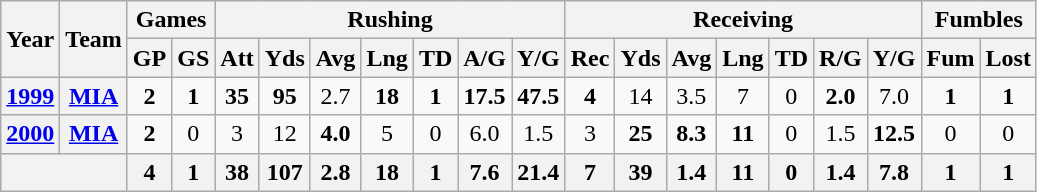<table class=wikitable style="text-align:center;">
<tr>
<th rowspan="2">Year</th>
<th rowspan="2">Team</th>
<th colspan="2">Games</th>
<th colspan="7">Rushing</th>
<th colspan="7">Receiving</th>
<th colspan="2">Fumbles</th>
</tr>
<tr>
<th>GP</th>
<th>GS</th>
<th>Att</th>
<th>Yds</th>
<th>Avg</th>
<th>Lng</th>
<th>TD</th>
<th>A/G</th>
<th>Y/G</th>
<th>Rec</th>
<th>Yds</th>
<th>Avg</th>
<th>Lng</th>
<th>TD</th>
<th>R/G</th>
<th>Y/G</th>
<th>Fum</th>
<th>Lost</th>
</tr>
<tr>
<th><a href='#'>1999</a></th>
<th><a href='#'>MIA</a></th>
<td><strong>2</strong></td>
<td><strong>1</strong></td>
<td><strong>35</strong></td>
<td><strong>95</strong></td>
<td>2.7</td>
<td><strong>18</strong></td>
<td><strong>1</strong></td>
<td><strong>17.5</strong></td>
<td><strong>47.5</strong></td>
<td><strong>4</strong></td>
<td>14</td>
<td>3.5</td>
<td>7</td>
<td>0</td>
<td><strong>2.0</strong></td>
<td>7.0</td>
<td><strong>1</strong></td>
<td><strong>1</strong></td>
</tr>
<tr>
<th><a href='#'>2000</a></th>
<th><a href='#'>MIA</a></th>
<td><strong>2</strong></td>
<td>0</td>
<td>3</td>
<td>12</td>
<td><strong>4.0</strong></td>
<td>5</td>
<td>0</td>
<td>6.0</td>
<td>1.5</td>
<td>3</td>
<td><strong>25</strong></td>
<td><strong>8.3</strong></td>
<td><strong>11</strong></td>
<td>0</td>
<td>1.5</td>
<td><strong>12.5</strong></td>
<td>0</td>
<td>0</td>
</tr>
<tr>
<th colspan="2"></th>
<th>4</th>
<th>1</th>
<th>38</th>
<th>107</th>
<th>2.8</th>
<th>18</th>
<th>1</th>
<th>7.6</th>
<th>21.4</th>
<th>7</th>
<th>39</th>
<th>1.4</th>
<th>11</th>
<th>0</th>
<th>1.4</th>
<th>7.8</th>
<th>1</th>
<th>1</th>
</tr>
</table>
